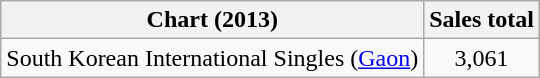<table class="wikitable">
<tr>
<th scope="col">Chart (2013)</th>
<th scope="col">Sales total</th>
</tr>
<tr>
<td>South Korean International Singles (<a href='#'>Gaon</a>)</td>
<td style="text-align:center;">3,061</td>
</tr>
</table>
